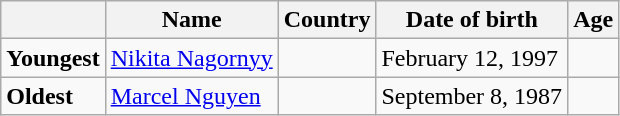<table class="wikitable">
<tr>
<th></th>
<th><strong>Name</strong></th>
<th><strong>Country</strong></th>
<th><strong>Date of birth</strong></th>
<th><strong>Age</strong></th>
</tr>
<tr>
<td><strong>Youngest</strong></td>
<td><a href='#'>Nikita Nagornyy</a></td>
<td></td>
<td>February 12, 1997</td>
<td></td>
</tr>
<tr>
<td><strong>Oldest</strong></td>
<td><a href='#'>Marcel Nguyen</a></td>
<td></td>
<td>September 8, 1987</td>
<td></td>
</tr>
</table>
